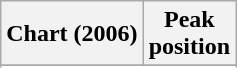<table class="wikitable sortable">
<tr>
<th>Chart (2006)</th>
<th>Peak<br>position</th>
</tr>
<tr>
</tr>
<tr>
</tr>
<tr>
</tr>
</table>
